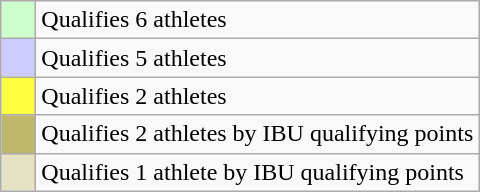<table class="wikitable">
<tr>
<td style="background: #ccffcc;">    </td>
<td>Qualifies 6 athletes</td>
</tr>
<tr>
<td style="background: #ccccff;">    </td>
<td>Qualifies 5 athletes</td>
</tr>
<tr>
<td style="background: #ffff42;">    </td>
<td>Qualifies 2 athletes</td>
</tr>
<tr>
<td style="background: #BDB76B;">    </td>
<td>Qualifies 2 athletes by IBU qualifying points</td>
</tr>
<tr>
<td style="background: #e4e2c3;">    </td>
<td>Qualifies 1 athlete by IBU qualifying points</td>
</tr>
</table>
